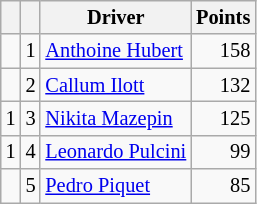<table class="wikitable" style="font-size: 85%;">
<tr>
<th></th>
<th></th>
<th>Driver</th>
<th>Points</th>
</tr>
<tr>
<td align="left"></td>
<td align="center">1</td>
<td> <a href='#'>Anthoine Hubert</a></td>
<td align="right">158</td>
</tr>
<tr>
<td align="left"></td>
<td align="center">2</td>
<td> <a href='#'>Callum Ilott</a></td>
<td align="right">132</td>
</tr>
<tr>
<td align="left"> 1</td>
<td align="center">3</td>
<td> <a href='#'>Nikita Mazepin</a></td>
<td align="right">125</td>
</tr>
<tr>
<td align="left"> 1</td>
<td align="center">4</td>
<td> <a href='#'>Leonardo Pulcini</a></td>
<td align="right">99</td>
</tr>
<tr>
<td align="left"></td>
<td align="center">5</td>
<td> <a href='#'>Pedro Piquet</a></td>
<td align="right">85</td>
</tr>
</table>
